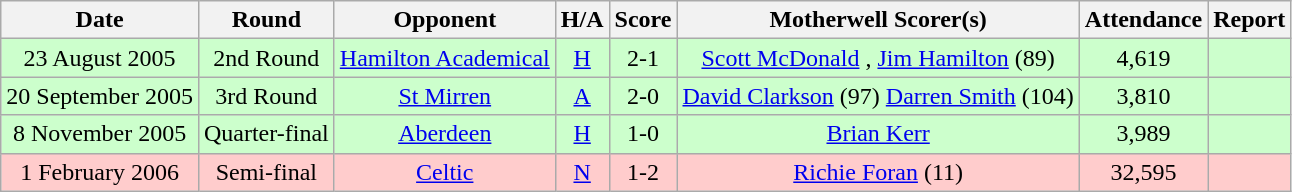<table class="wikitable" style="text-align:center">
<tr>
<th>Date</th>
<th>Round</th>
<th>Opponent</th>
<th>H/A</th>
<th>Score</th>
<th>Motherwell Scorer(s)</th>
<th>Attendance</th>
<th>Report</th>
</tr>
<tr bgcolor = "#ccffcc">
<td>23 August 2005</td>
<td>2nd Round</td>
<td><a href='#'>Hamilton Academical</a></td>
<td><a href='#'>H</a></td>
<td>2-1</td>
<td> <a href='#'>Scott McDonald</a> , <a href='#'>Jim Hamilton</a> (89)</td>
<td>4,619</td>
<td></td>
</tr>
<tr bgcolor = "#ccffcc">
<td>20 September 2005</td>
<td>3rd Round</td>
<td><a href='#'>St Mirren</a></td>
<td><a href='#'>A</a></td>
<td>2-0</td>
<td> <a href='#'>David Clarkson</a> (97) <a href='#'>Darren Smith</a> (104)</td>
<td>3,810</td>
<td></td>
</tr>
<tr bgcolor = "#ccffcc">
<td>8 November 2005</td>
<td>Quarter-final</td>
<td><a href='#'>Aberdeen</a></td>
<td><a href='#'>H</a></td>
<td>1-0</td>
<td> <a href='#'>Brian Kerr</a></td>
<td>3,989</td>
<td></td>
</tr>
<tr bgcolor = "#ffcccc">
<td>1 February 2006</td>
<td>Semi-final</td>
<td><a href='#'>Celtic</a></td>
<td><a href='#'>N</a></td>
<td>1-2</td>
<td> <a href='#'>Richie Foran</a> (11)</td>
<td>32,595</td>
<td></td>
</tr>
</table>
